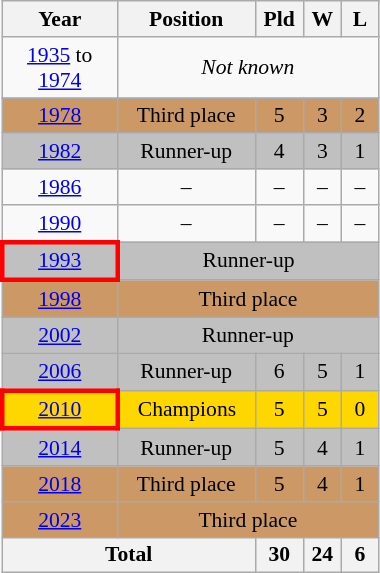<table class="wikitable"  style="width:20%; text-align:center; font-size:90%;">
<tr>
<th width=25%>Year</th>
<th width=30%>Position</th>
<th width=8%>Pld</th>
<th width=8%>W</th>
<th width=8%>L</th>
</tr>
<tr>
<td><a href='#'>1935</a> to <a href='#'>1974</a></td>
<td colspan=4><em>Not known</em></td>
</tr>
<tr style="background:#c96;">
<td> <a href='#'>1978</a></td>
<td>Third place</td>
<td>5</td>
<td>3</td>
<td>2</td>
</tr>
<tr style="background:silver;">
<td> <a href='#'>1982</a></td>
<td>Runner-up</td>
<td>4</td>
<td>3</td>
<td>1</td>
</tr>
<tr>
<td> <a href='#'>1986</a></td>
<td>–</td>
<td>–</td>
<td>–</td>
<td>–</td>
</tr>
<tr>
<td> <a href='#'>1990</a></td>
<td>–</td>
<td>–</td>
<td>–</td>
<td>–</td>
</tr>
<tr style="background:silver;">
<td style="border: 3px solid red"> <a href='#'>1993</a></td>
<td colspan=4>Runner-up</td>
</tr>
<tr style="background:#c96;">
<td> <a href='#'>1998</a></td>
<td colspan=4>Third place</td>
</tr>
<tr style="background:silver;">
<td> <a href='#'>2002</a></td>
<td colspan=4>Runner-up</td>
</tr>
<tr style="background:silver;">
<td> <a href='#'>2006</a></td>
<td>Runner-up</td>
<td>6</td>
<td>5</td>
<td>1</td>
</tr>
<tr style="background:gold;">
<td style="border: 3px solid red"> <a href='#'>2010</a></td>
<td>Champions</td>
<td>5</td>
<td>5</td>
<td>0</td>
</tr>
<tr style="background:silver;">
<td> <a href='#'>2014</a></td>
<td>Runner-up</td>
<td>5</td>
<td>4</td>
<td>1</td>
</tr>
<tr style="background:#c96;">
<td> <a href='#'>2018</a></td>
<td>Third place</td>
<td>5</td>
<td>4</td>
<td>1</td>
</tr>
<tr style="background:#c96;">
<td> <a href='#'>2023</a></td>
<td colspan=4>Third place</td>
</tr>
<tr>
<th colspan=2>Total</th>
<th>30</th>
<th>24</th>
<th>6</th>
</tr>
</table>
